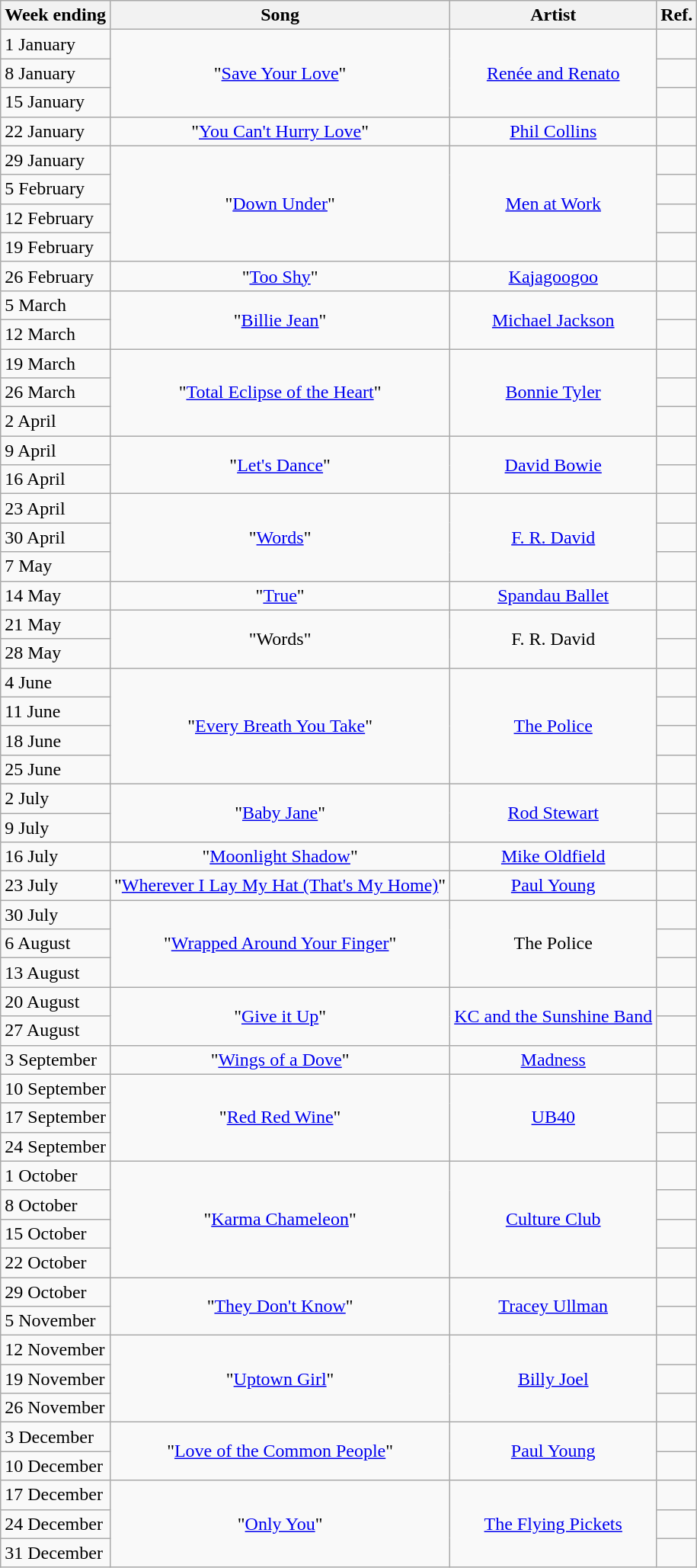<table class="wikitable">
<tr>
<th>Week ending</th>
<th>Song</th>
<th>Artist</th>
<th>Ref.</th>
</tr>
<tr>
<td>1 January</td>
<td rowspan=3 align=center>"<a href='#'>Save Your Love</a>"</td>
<td rowspan=3 align=center><a href='#'>Renée and Renato</a></td>
<td></td>
</tr>
<tr>
<td>8 January</td>
<td></td>
</tr>
<tr>
<td>15 January</td>
<td></td>
</tr>
<tr>
<td>22 January</td>
<td align=center>"<a href='#'>You Can't Hurry Love</a>"</td>
<td align=center><a href='#'>Phil Collins</a></td>
<td></td>
</tr>
<tr>
<td>29 January</td>
<td rowspan=4 align=center>"<a href='#'>Down Under</a>"</td>
<td rowspan=4 align=center><a href='#'>Men at Work</a></td>
<td></td>
</tr>
<tr>
<td>5 February</td>
<td></td>
</tr>
<tr>
<td>12 February</td>
<td></td>
</tr>
<tr>
<td>19 February</td>
<td></td>
</tr>
<tr>
<td>26 February</td>
<td align=center>"<a href='#'>Too Shy</a>"</td>
<td align=center><a href='#'>Kajagoogoo</a></td>
<td></td>
</tr>
<tr>
<td>5 March</td>
<td rowspan=2 align=center>"<a href='#'>Billie Jean</a>"</td>
<td rowspan=2 align=center><a href='#'>Michael Jackson</a></td>
<td></td>
</tr>
<tr>
<td>12 March</td>
<td></td>
</tr>
<tr>
<td>19 March</td>
<td rowspan=3 align=center>"<a href='#'>Total Eclipse of the Heart</a>"</td>
<td rowspan=3 align=center><a href='#'>Bonnie Tyler</a></td>
<td></td>
</tr>
<tr>
<td>26 March</td>
<td></td>
</tr>
<tr>
<td>2 April</td>
<td></td>
</tr>
<tr>
<td>9 April</td>
<td rowspan=2 align=center>"<a href='#'>Let's Dance</a>"</td>
<td rowspan=2 align=center><a href='#'>David Bowie</a></td>
<td></td>
</tr>
<tr>
<td>16 April</td>
<td></td>
</tr>
<tr>
<td>23 April</td>
<td rowspan=3 align=center>"<a href='#'>Words</a>"</td>
<td rowspan=3 align=center><a href='#'>F. R. David</a></td>
<td></td>
</tr>
<tr>
<td>30 April</td>
<td></td>
</tr>
<tr>
<td>7 May</td>
<td></td>
</tr>
<tr>
<td>14 May</td>
<td align=center>"<a href='#'>True</a>"</td>
<td align=center><a href='#'>Spandau Ballet</a></td>
<td></td>
</tr>
<tr>
<td>21 May</td>
<td rowspan=2 align=center>"Words"</td>
<td rowspan=2 align=center>F. R. David</td>
<td></td>
</tr>
<tr>
<td>28 May</td>
<td></td>
</tr>
<tr>
<td>4 June</td>
<td rowspan=4 align=center>"<a href='#'>Every Breath You Take</a>"</td>
<td rowspan=4 align=center><a href='#'>The Police</a></td>
<td></td>
</tr>
<tr>
<td>11 June</td>
<td></td>
</tr>
<tr>
<td>18 June</td>
<td></td>
</tr>
<tr>
<td>25 June</td>
<td></td>
</tr>
<tr>
<td>2 July</td>
<td rowspan=2 align=center>"<a href='#'>Baby Jane</a>"</td>
<td rowspan=2 align=center><a href='#'>Rod Stewart</a></td>
<td></td>
</tr>
<tr>
<td>9 July</td>
<td></td>
</tr>
<tr>
<td>16 July</td>
<td align=center>"<a href='#'>Moonlight Shadow</a>"</td>
<td align=center><a href='#'>Mike Oldfield</a></td>
<td></td>
</tr>
<tr>
<td>23 July</td>
<td align=center>"<a href='#'>Wherever I Lay My Hat (That's My Home)</a>"</td>
<td align=center><a href='#'>Paul Young</a></td>
<td></td>
</tr>
<tr>
<td>30 July</td>
<td rowspan=3 align=center>"<a href='#'>Wrapped Around Your Finger</a>"</td>
<td rowspan=3 align=center>The Police</td>
<td></td>
</tr>
<tr>
<td>6 August</td>
<td></td>
</tr>
<tr>
<td>13 August</td>
<td></td>
</tr>
<tr>
<td>20 August</td>
<td rowspan=2 align=center>"<a href='#'>Give it Up</a>"</td>
<td rowspan=2 align=center><a href='#'>KC and the Sunshine Band</a></td>
<td></td>
</tr>
<tr>
<td>27 August</td>
<td></td>
</tr>
<tr>
<td>3 September</td>
<td align=center>"<a href='#'>Wings of a Dove</a>"</td>
<td align=center><a href='#'>Madness</a></td>
<td></td>
</tr>
<tr>
<td>10 September</td>
<td rowspan=3 align=center>"<a href='#'>Red Red Wine</a>"</td>
<td rowspan=3 align=center><a href='#'>UB40</a></td>
<td></td>
</tr>
<tr>
<td>17 September</td>
<td></td>
</tr>
<tr>
<td>24 September</td>
<td></td>
</tr>
<tr>
<td>1 October</td>
<td rowspan=4 align=center>"<a href='#'>Karma Chameleon</a>"</td>
<td rowspan=4 align=center><a href='#'>Culture Club</a></td>
<td></td>
</tr>
<tr>
<td>8 October</td>
<td></td>
</tr>
<tr>
<td>15 October</td>
<td></td>
</tr>
<tr>
<td>22 October</td>
<td></td>
</tr>
<tr>
<td>29 October</td>
<td rowspan=2 align=center>"<a href='#'>They Don't Know</a>"</td>
<td rowspan=2 align=center><a href='#'>Tracey Ullman</a></td>
<td></td>
</tr>
<tr>
<td>5 November</td>
<td></td>
</tr>
<tr>
<td>12 November</td>
<td rowspan=3 align=center>"<a href='#'>Uptown Girl</a>"</td>
<td rowspan=3 align=center><a href='#'>Billy Joel</a></td>
<td></td>
</tr>
<tr>
<td>19 November</td>
<td></td>
</tr>
<tr>
<td>26 November</td>
<td></td>
</tr>
<tr>
<td>3 December</td>
<td rowspan=2 align=center>"<a href='#'>Love of the Common People</a>"</td>
<td rowspan=2 align=center><a href='#'>Paul Young</a></td>
<td></td>
</tr>
<tr>
<td>10 December</td>
<td></td>
</tr>
<tr>
<td>17 December</td>
<td rowspan=3 align=center>"<a href='#'>Only You</a>"</td>
<td rowspan=3 align=center><a href='#'>The Flying Pickets</a></td>
<td></td>
</tr>
<tr>
<td>24 December</td>
<td></td>
</tr>
<tr>
<td>31 December</td>
<td></td>
</tr>
</table>
